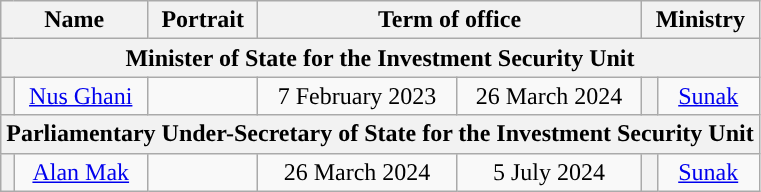<table class="wikitable" style="text-align:center">
<tr>
<th colspan="2">Name</th>
<th>Portrait</th>
<th colspan="2">Term of office</th>
<th colspan="2">Ministry</th>
</tr>
<tr>
<th colspan=8>Minister of State for the Investment Security Unit</th>
</tr>
<tr>
<th style="background-color: "></th>
<td><a href='#'>Nus Ghani</a></td>
<td></td>
<td>7 February 2023</td>
<td>26 March 2024</td>
<th style="background-color: "></th>
<td><a href='#'>Sunak</a></td>
</tr>
<tr>
<th colspan=8>Parliamentary Under-Secretary of State for the Investment Security Unit</th>
</tr>
<tr>
<th style="background-color: "></th>
<td><a href='#'>Alan Mak</a></td>
<td></td>
<td>26 March 2024</td>
<td>5 July 2024</td>
<th style="background-color: "></th>
<td><a href='#'>Sunak</a></td>
</tr>
</table>
